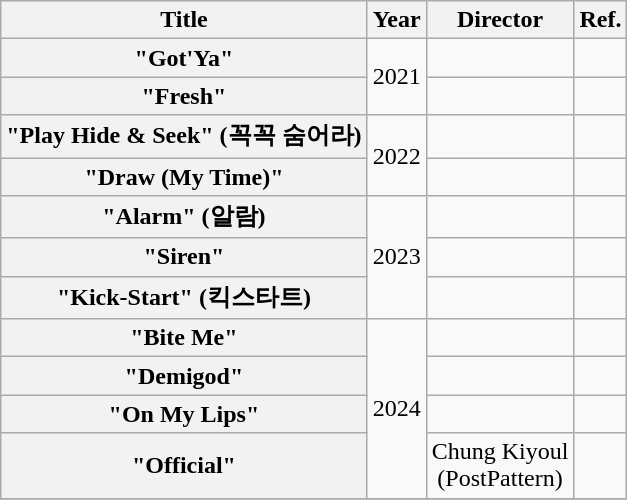<table class="wikitable plainrowheaders" style="text-align:center; table-layout:fixed; margin-right:0">
<tr>
<th>Title</th>
<th>Year</th>
<th>Director</th>
<th>Ref.</th>
</tr>
<tr>
<th scope="row">"Got'Ya"</th>
<td rowspan="2">2021</td>
<td></td>
<td></td>
</tr>
<tr>
<th scope="row">"Fresh"</th>
<td></td>
<td></td>
</tr>
<tr>
<th scope="row">"Play Hide & Seek" (꼭꼭 숨어라)</th>
<td rowspan="2">2022</td>
<td></td>
<td></td>
</tr>
<tr>
<th scope="row">"Draw (My Time)"</th>
<td></td>
<td></td>
</tr>
<tr>
<th scope="row">"Alarm" (알람)</th>
<td rowspan="3">2023</td>
<td></td>
<td></td>
</tr>
<tr>
<th scope="row">"Siren"</th>
<td></td>
<td></td>
</tr>
<tr>
<th scope="row">"Kick-Start" (킥스타트)</th>
<td></td>
</tr>
<tr>
<th scope="row">"Bite Me"</th>
<td rowspan="4">2024</td>
<td></td>
<td></td>
</tr>
<tr>
<th scope="row">"Demigod"</th>
<td></td>
<td></td>
</tr>
<tr>
<th scope="row">"On My Lips"</th>
<td></td>
<td></td>
</tr>
<tr>
<th scope="row">"Official"</th>
<td>Chung Kiyoul<br>(PostPattern)</td>
<td></td>
</tr>
<tr>
</tr>
</table>
